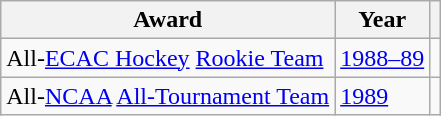<table class="wikitable">
<tr>
<th>Award</th>
<th>Year</th>
<th></th>
</tr>
<tr>
<td>All-<a href='#'>ECAC Hockey</a> <a href='#'>Rookie Team</a></td>
<td><a href='#'>1988–89</a></td>
<td></td>
</tr>
<tr>
<td>All-<a href='#'>NCAA</a> <a href='#'>All-Tournament Team</a></td>
<td><a href='#'>1989</a></td>
<td></td>
</tr>
</table>
